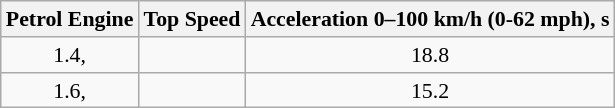<table class="wikitable" style="text-align:center; font-size:91%;">
<tr>
<th>Petrol Engine</th>
<th>Top Speed</th>
<th>Acceleration 0–100 km/h (0-62 mph), s</th>
</tr>
<tr>
<td>1.4, </td>
<td></td>
<td>18.8</td>
</tr>
<tr>
<td>1.6, </td>
<td></td>
<td>15.2</td>
</tr>
</table>
